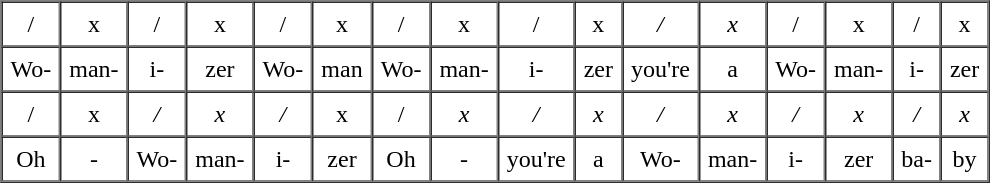<table border=1 cellspacing=0 cellpadding=5 style="text-align:center;">
<tr>
<td>/</td>
<td>x</td>
<td>/</td>
<td>x</td>
<td>/</td>
<td>x</td>
<td>/</td>
<td>x</td>
<td>/</td>
<td>x</td>
<td><em>/</em></td>
<td><em>x</em></td>
<td>/</td>
<td>x</td>
<td>/</td>
<td>x</td>
</tr>
<tr>
<td>Wo-</td>
<td>man-</td>
<td>i-</td>
<td>zer</td>
<td>Wo-</td>
<td>man</td>
<td>Wo-</td>
<td>man-</td>
<td>i-</td>
<td>zer</td>
<td>you're</td>
<td>a</td>
<td>Wo-</td>
<td>man-</td>
<td>i-</td>
<td>zer</td>
</tr>
<tr>
<td>/</td>
<td>x</td>
<td><em>/</em></td>
<td><em>x</em></td>
<td><em>/</em></td>
<td>x</td>
<td>/</td>
<td><em>x</em></td>
<td><em>/</em></td>
<td><em>x</em></td>
<td><em>/</em></td>
<td><em>x</em></td>
<td><em>/</em></td>
<td><em>x</em></td>
<td><em>/</em></td>
<td><em>x</em></td>
</tr>
<tr>
<td>Oh</td>
<td>-</td>
<td>Wo-</td>
<td>man-</td>
<td>i-</td>
<td>zer</td>
<td>Oh</td>
<td>-</td>
<td>you're</td>
<td>a</td>
<td>Wo-</td>
<td>man-</td>
<td>i-</td>
<td>zer</td>
<td>ba-</td>
<td>by</td>
</tr>
</table>
